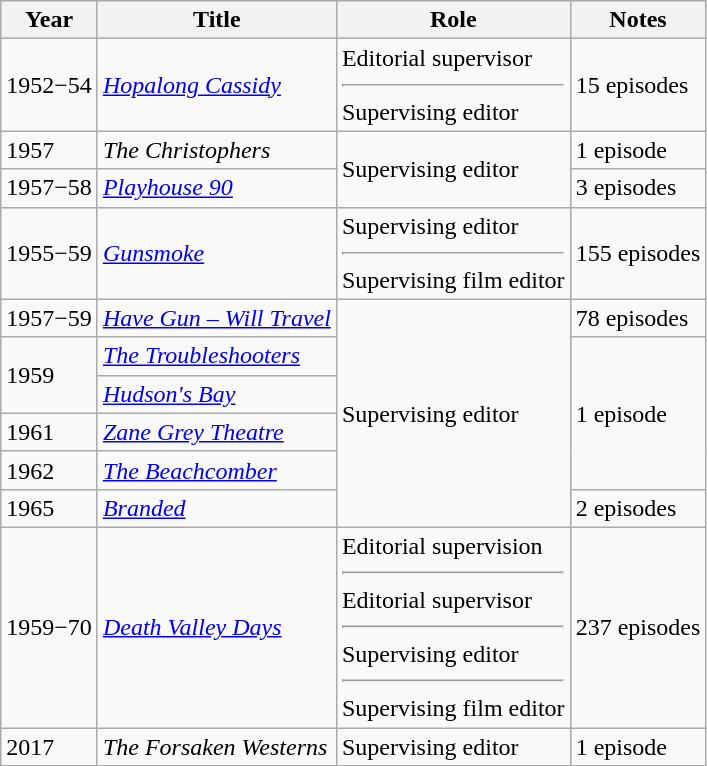<table class="wikitable">
<tr>
<th>Year</th>
<th>Title</th>
<th>Role</th>
<th>Notes</th>
</tr>
<tr>
<td>1952−54</td>
<td><em><a href='#'>Hopalong Cassidy</a></em></td>
<td>Editorial supervisor<hr>Supervising editor</td>
<td>15 episodes</td>
</tr>
<tr>
<td>1957</td>
<td><em>The Christophers</em></td>
<td rowspan=2>Supervising editor</td>
<td>1 episode</td>
</tr>
<tr>
<td>1957−58</td>
<td><em><a href='#'>Playhouse 90</a></em></td>
<td>3 episodes</td>
</tr>
<tr>
<td>1955−59</td>
<td><em><a href='#'>Gunsmoke</a></em></td>
<td>Supervising editor<hr>Supervising film editor</td>
<td>155 episodes</td>
</tr>
<tr>
<td>1957−59</td>
<td><em><a href='#'>Have Gun – Will Travel</a></em></td>
<td rowspan=6>Supervising editor</td>
<td>78 episodes</td>
</tr>
<tr>
<td rowspan=2>1959</td>
<td><em><a href='#'>The Troubleshooters</a></em></td>
<td rowspan=4>1 episode</td>
</tr>
<tr>
<td><em><a href='#'>Hudson's Bay</a></em></td>
</tr>
<tr>
<td>1961</td>
<td><em><a href='#'>Zane Grey Theatre</a></em></td>
</tr>
<tr>
<td>1962</td>
<td><em><a href='#'>The Beachcomber</a></em></td>
</tr>
<tr>
<td>1965</td>
<td><em><a href='#'>Branded</a></em></td>
<td>2 episodes</td>
</tr>
<tr>
<td>1959−70</td>
<td><em><a href='#'>Death Valley Days</a></em></td>
<td>Editorial supervision<hr>Editorial supervisor<hr>Supervising editor<hr>Supervising film editor</td>
<td>237 episodes</td>
</tr>
<tr>
<td>2017</td>
<td><em>The Forsaken Westerns</em></td>
<td>Supervising editor</td>
<td>1 episode</td>
</tr>
</table>
